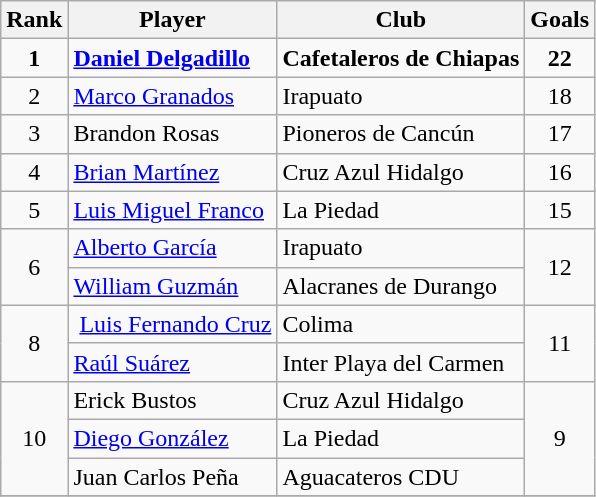<table class="wikitable">
<tr>
<th>Rank</th>
<th>Player</th>
<th>Club</th>
<th>Goals</th>
</tr>
<tr>
<td align=center rowspan=1><strong>1</strong></td>
<td> <strong><a href='#'>Daniel Delgadillo</a></strong></td>
<td><strong>Cafetaleros de Chiapas</strong></td>
<td align=center rowspan=1><strong>22</strong></td>
</tr>
<tr>
<td align=center rowspan=1>2</td>
<td> <a href='#'>Marco Granados</a></td>
<td>Irapuato</td>
<td align=center rowspan=1>18</td>
</tr>
<tr>
<td align=center rowspan=1>3</td>
<td> Brandon Rosas</td>
<td>Pioneros de Cancún</td>
<td align=center rowspan=1>17</td>
</tr>
<tr>
<td align=center rowspan=1>4</td>
<td> <a href='#'>Brian Martínez</a></td>
<td>Cruz Azul Hidalgo</td>
<td align=center rowspan=1>16</td>
</tr>
<tr>
<td align=center rowspan=1>5</td>
<td> <a href='#'>Luis Miguel Franco</a></td>
<td>La Piedad</td>
<td align=center rowspan=1>15</td>
</tr>
<tr>
<td align=center rowspan=2>6</td>
<td> <a href='#'>Alberto García</a></td>
<td>Irapuato</td>
<td align=center rowspan=2>12</td>
</tr>
<tr>
<td> <a href='#'>William Guzmán</a></td>
<td>Alacranes de Durango</td>
</tr>
<tr>
<td align=center rowspan=2>8</td>
<td> <a href='#'>Luis Fernando Cruz</a></td>
<td>Colima</td>
<td align=center rowspan=2>11</td>
</tr>
<tr>
<td> <a href='#'>Raúl Suárez</a></td>
<td>Inter Playa del Carmen</td>
</tr>
<tr>
<td align=center rowspan=3>10</td>
<td> Erick Bustos</td>
<td>Cruz Azul Hidalgo</td>
<td align=center rowspan=3>9</td>
</tr>
<tr>
<td> <a href='#'>Diego González</a></td>
<td>La Piedad</td>
</tr>
<tr>
<td> Juan Carlos Peña</td>
<td>Aguacateros CDU</td>
</tr>
<tr>
</tr>
</table>
